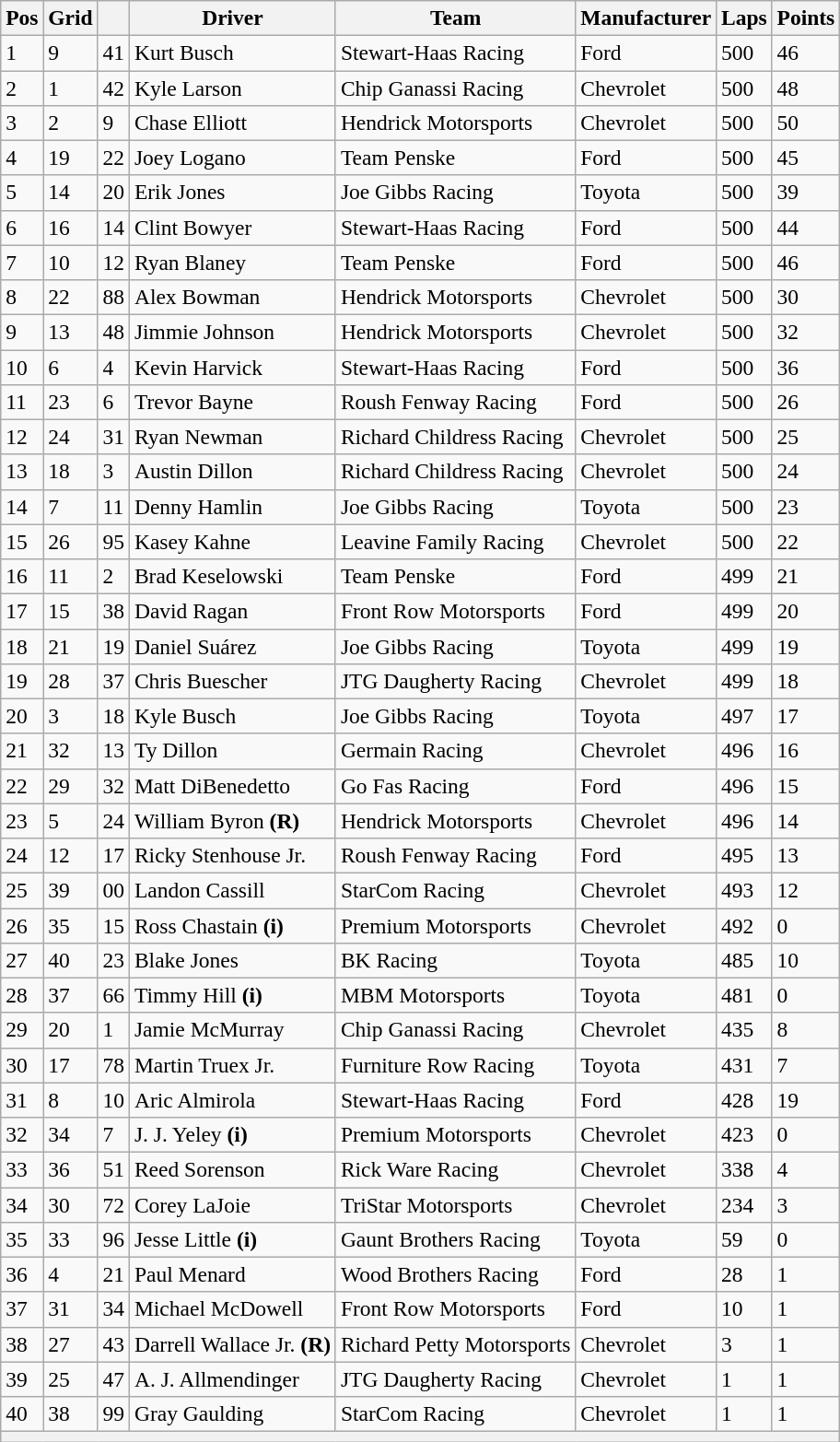<table class="wikitable" style="font-size:98%">
<tr>
<th>Pos</th>
<th>Grid</th>
<th></th>
<th>Driver</th>
<th>Team</th>
<th>Manufacturer</th>
<th>Laps</th>
<th>Points</th>
</tr>
<tr>
<td>1</td>
<td>9</td>
<td>41</td>
<td>Kurt Busch</td>
<td>Stewart-Haas Racing</td>
<td>Ford</td>
<td>500</td>
<td>46</td>
</tr>
<tr>
<td>2</td>
<td>1</td>
<td>42</td>
<td>Kyle Larson</td>
<td>Chip Ganassi Racing</td>
<td>Chevrolet</td>
<td>500</td>
<td>48</td>
</tr>
<tr>
<td>3</td>
<td>2</td>
<td>9</td>
<td>Chase Elliott</td>
<td>Hendrick Motorsports</td>
<td>Chevrolet</td>
<td>500</td>
<td>50</td>
</tr>
<tr>
<td>4</td>
<td>19</td>
<td>22</td>
<td>Joey Logano</td>
<td>Team Penske</td>
<td>Ford</td>
<td>500</td>
<td>45</td>
</tr>
<tr>
<td>5</td>
<td>14</td>
<td>20</td>
<td>Erik Jones</td>
<td>Joe Gibbs Racing</td>
<td>Toyota</td>
<td>500</td>
<td>39</td>
</tr>
<tr>
<td>6</td>
<td>16</td>
<td>14</td>
<td>Clint Bowyer</td>
<td>Stewart-Haas Racing</td>
<td>Ford</td>
<td>500</td>
<td>44</td>
</tr>
<tr>
<td>7</td>
<td>10</td>
<td>12</td>
<td>Ryan Blaney</td>
<td>Team Penske</td>
<td>Ford</td>
<td>500</td>
<td>46</td>
</tr>
<tr>
<td>8</td>
<td>22</td>
<td>88</td>
<td>Alex Bowman</td>
<td>Hendrick Motorsports</td>
<td>Chevrolet</td>
<td>500</td>
<td>30</td>
</tr>
<tr>
<td>9</td>
<td>13</td>
<td>48</td>
<td>Jimmie Johnson</td>
<td>Hendrick Motorsports</td>
<td>Chevrolet</td>
<td>500</td>
<td>32</td>
</tr>
<tr>
<td>10</td>
<td>6</td>
<td>4</td>
<td>Kevin Harvick</td>
<td>Stewart-Haas Racing</td>
<td>Ford</td>
<td>500</td>
<td>36</td>
</tr>
<tr>
<td>11</td>
<td>23</td>
<td>6</td>
<td>Trevor Bayne</td>
<td>Roush Fenway Racing</td>
<td>Ford</td>
<td>500</td>
<td>26</td>
</tr>
<tr>
<td>12</td>
<td>24</td>
<td>31</td>
<td>Ryan Newman</td>
<td>Richard Childress Racing</td>
<td>Chevrolet</td>
<td>500</td>
<td>25</td>
</tr>
<tr>
<td>13</td>
<td>18</td>
<td>3</td>
<td>Austin Dillon</td>
<td>Richard Childress Racing</td>
<td>Chevrolet</td>
<td>500</td>
<td>24</td>
</tr>
<tr>
<td>14</td>
<td>7</td>
<td>11</td>
<td>Denny Hamlin</td>
<td>Joe Gibbs Racing</td>
<td>Toyota</td>
<td>500</td>
<td>23</td>
</tr>
<tr>
<td>15</td>
<td>26</td>
<td>95</td>
<td>Kasey Kahne</td>
<td>Leavine Family Racing</td>
<td>Chevrolet</td>
<td>500</td>
<td>22</td>
</tr>
<tr>
<td>16</td>
<td>11</td>
<td>2</td>
<td>Brad Keselowski</td>
<td>Team Penske</td>
<td>Ford</td>
<td>499</td>
<td>21</td>
</tr>
<tr>
<td>17</td>
<td>15</td>
<td>38</td>
<td>David Ragan</td>
<td>Front Row Motorsports</td>
<td>Ford</td>
<td>499</td>
<td>20</td>
</tr>
<tr>
<td>18</td>
<td>21</td>
<td>19</td>
<td>Daniel Suárez</td>
<td>Joe Gibbs Racing</td>
<td>Toyota</td>
<td>499</td>
<td>19</td>
</tr>
<tr>
<td>19</td>
<td>28</td>
<td>37</td>
<td>Chris Buescher</td>
<td>JTG Daugherty Racing</td>
<td>Chevrolet</td>
<td>499</td>
<td>18</td>
</tr>
<tr>
<td>20</td>
<td>3</td>
<td>18</td>
<td>Kyle Busch</td>
<td>Joe Gibbs Racing</td>
<td>Toyota</td>
<td>497</td>
<td>17</td>
</tr>
<tr>
<td>21</td>
<td>32</td>
<td>13</td>
<td>Ty Dillon</td>
<td>Germain Racing</td>
<td>Chevrolet</td>
<td>496</td>
<td>16</td>
</tr>
<tr>
<td>22</td>
<td>29</td>
<td>32</td>
<td>Matt DiBenedetto</td>
<td>Go Fas Racing</td>
<td>Ford</td>
<td>496</td>
<td>15</td>
</tr>
<tr>
<td>23</td>
<td>5</td>
<td>24</td>
<td>William Byron <strong>(R)</strong></td>
<td>Hendrick Motorsports</td>
<td>Chevrolet</td>
<td>496</td>
<td>14</td>
</tr>
<tr>
<td>24</td>
<td>12</td>
<td>17</td>
<td>Ricky Stenhouse Jr.</td>
<td>Roush Fenway Racing</td>
<td>Ford</td>
<td>495</td>
<td>13</td>
</tr>
<tr>
<td>25</td>
<td>39</td>
<td>00</td>
<td>Landon Cassill</td>
<td>StarCom Racing</td>
<td>Chevrolet</td>
<td>493</td>
<td>12</td>
</tr>
<tr>
<td>26</td>
<td>35</td>
<td>15</td>
<td>Ross Chastain <strong>(i)</strong></td>
<td>Premium Motorsports</td>
<td>Chevrolet</td>
<td>492</td>
<td>0</td>
</tr>
<tr>
<td>27</td>
<td>40</td>
<td>23</td>
<td>Blake Jones</td>
<td>BK Racing</td>
<td>Toyota</td>
<td>485</td>
<td>10</td>
</tr>
<tr>
<td>28</td>
<td>37</td>
<td>66</td>
<td>Timmy Hill <strong>(i)</strong></td>
<td>MBM Motorsports</td>
<td>Toyota</td>
<td>481</td>
<td>0</td>
</tr>
<tr>
<td>29</td>
<td>20</td>
<td>1</td>
<td>Jamie McMurray</td>
<td>Chip Ganassi Racing</td>
<td>Chevrolet</td>
<td>435</td>
<td>8</td>
</tr>
<tr>
<td>30</td>
<td>17</td>
<td>78</td>
<td>Martin Truex Jr.</td>
<td>Furniture Row Racing</td>
<td>Toyota</td>
<td>431</td>
<td>7</td>
</tr>
<tr>
<td>31</td>
<td>8</td>
<td>10</td>
<td>Aric Almirola</td>
<td>Stewart-Haas Racing</td>
<td>Ford</td>
<td>428</td>
<td>19</td>
</tr>
<tr>
<td>32</td>
<td>34</td>
<td>7</td>
<td>J. J. Yeley <strong>(i)</strong></td>
<td>Premium Motorsports</td>
<td>Chevrolet</td>
<td>423</td>
<td>0</td>
</tr>
<tr>
<td>33</td>
<td>36</td>
<td>51</td>
<td>Reed Sorenson</td>
<td>Rick Ware Racing</td>
<td>Chevrolet</td>
<td>338</td>
<td>4</td>
</tr>
<tr>
<td>34</td>
<td>30</td>
<td>72</td>
<td>Corey LaJoie</td>
<td>TriStar Motorsports</td>
<td>Chevrolet</td>
<td>234</td>
<td>3</td>
</tr>
<tr>
<td>35</td>
<td>33</td>
<td>96</td>
<td>Jesse Little <strong>(i)</strong></td>
<td>Gaunt Brothers Racing</td>
<td>Toyota</td>
<td>59</td>
<td>0</td>
</tr>
<tr>
<td>36</td>
<td>4</td>
<td>21</td>
<td>Paul Menard</td>
<td>Wood Brothers Racing</td>
<td>Ford</td>
<td>28</td>
<td>1</td>
</tr>
<tr>
<td>37</td>
<td>31</td>
<td>34</td>
<td>Michael McDowell</td>
<td>Front Row Motorsports</td>
<td>Ford</td>
<td>10</td>
<td>1</td>
</tr>
<tr>
<td>38</td>
<td>27</td>
<td>43</td>
<td>Darrell Wallace Jr. <strong>(R)</strong></td>
<td>Richard Petty Motorsports</td>
<td>Chevrolet</td>
<td>3</td>
<td>1</td>
</tr>
<tr>
<td>39</td>
<td>25</td>
<td>47</td>
<td>A. J. Allmendinger</td>
<td>JTG Daugherty Racing</td>
<td>Chevrolet</td>
<td>1</td>
<td>1</td>
</tr>
<tr>
<td>40</td>
<td>38</td>
<td>99</td>
<td>Gray Gaulding</td>
<td>StarCom Racing</td>
<td>Chevrolet</td>
<td>1</td>
<td>1</td>
</tr>
<tr>
<th colspan="8"></th>
</tr>
</table>
